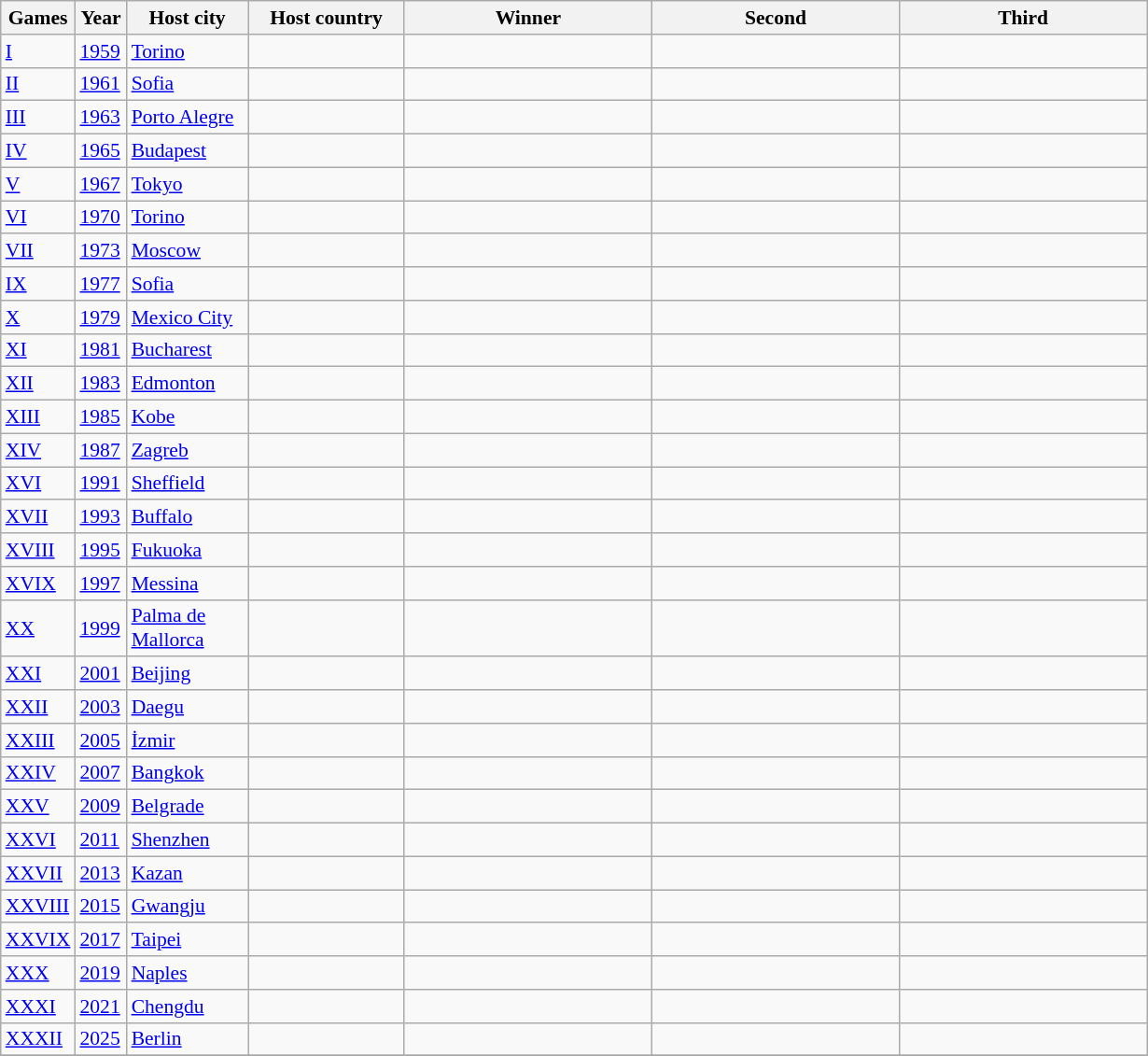<table class=wikitable style=font-size:90%;>
<tr>
<th width=40>Games</th>
<th width=30>Year</th>
<th width=80>Host city</th>
<th width=105>Host country</th>
<th width=170>Winner</th>
<th width=170>Second</th>
<th width=170>Third</th>
</tr>
<tr>
<td><a href='#'>I</a></td>
<td><a href='#'>1959</a></td>
<td><a href='#'>Torino</a></td>
<td></td>
<td></td>
<td></td>
<td></td>
</tr>
<tr>
<td><a href='#'>II</a></td>
<td><a href='#'>1961</a></td>
<td><a href='#'>Sofia</a></td>
<td></td>
<td></td>
<td></td>
<td></td>
</tr>
<tr>
<td><a href='#'>III</a></td>
<td><a href='#'>1963</a></td>
<td><a href='#'>Porto Alegre</a></td>
<td></td>
<td></td>
<td></td>
<td></td>
</tr>
<tr>
<td><a href='#'>IV</a></td>
<td><a href='#'>1965</a></td>
<td><a href='#'>Budapest</a></td>
<td></td>
<td></td>
<td></td>
<td></td>
</tr>
<tr>
<td><a href='#'>V</a></td>
<td><a href='#'>1967</a></td>
<td><a href='#'>Tokyo</a></td>
<td></td>
<td></td>
<td></td>
<td></td>
</tr>
<tr>
<td><a href='#'>VI</a></td>
<td><a href='#'>1970</a></td>
<td><a href='#'>Torino</a></td>
<td></td>
<td></td>
<td></td>
<td></td>
</tr>
<tr>
<td><a href='#'>VII</a></td>
<td><a href='#'>1973</a></td>
<td><a href='#'>Moscow</a></td>
<td></td>
<td></td>
<td></td>
<td></td>
</tr>
<tr>
<td><a href='#'>IX</a></td>
<td><a href='#'>1977</a></td>
<td><a href='#'>Sofia</a></td>
<td></td>
<td></td>
<td></td>
<td></td>
</tr>
<tr>
<td><a href='#'>X</a></td>
<td><a href='#'>1979</a></td>
<td><a href='#'>Mexico City</a></td>
<td></td>
<td></td>
<td></td>
<td></td>
</tr>
<tr>
<td><a href='#'>XI</a></td>
<td><a href='#'>1981</a></td>
<td><a href='#'>Bucharest</a></td>
<td></td>
<td></td>
<td></td>
<td></td>
</tr>
<tr>
<td><a href='#'>XII</a></td>
<td><a href='#'>1983</a></td>
<td><a href='#'>Edmonton</a></td>
<td></td>
<td></td>
<td></td>
<td></td>
</tr>
<tr>
<td><a href='#'>XIII</a></td>
<td><a href='#'>1985</a></td>
<td><a href='#'>Kobe</a></td>
<td></td>
<td></td>
<td></td>
<td></td>
</tr>
<tr>
<td><a href='#'>XIV</a></td>
<td><a href='#'>1987</a></td>
<td><a href='#'>Zagreb</a></td>
<td></td>
<td></td>
<td></td>
<td></td>
</tr>
<tr>
<td><a href='#'>XVI</a></td>
<td><a href='#'>1991</a></td>
<td><a href='#'>Sheffield</a></td>
<td></td>
<td></td>
<td></td>
<td></td>
</tr>
<tr>
<td><a href='#'>XVII</a></td>
<td><a href='#'>1993</a></td>
<td><a href='#'>Buffalo</a></td>
<td></td>
<td></td>
<td></td>
<td></td>
</tr>
<tr>
<td><a href='#'>XVIII</a></td>
<td><a href='#'>1995</a></td>
<td><a href='#'>Fukuoka</a></td>
<td></td>
<td></td>
<td></td>
<td></td>
</tr>
<tr>
<td><a href='#'>XVIX</a></td>
<td><a href='#'>1997</a></td>
<td><a href='#'>Messina</a></td>
<td></td>
<td></td>
<td></td>
<td></td>
</tr>
<tr>
<td><a href='#'>XX</a></td>
<td><a href='#'>1999</a></td>
<td><a href='#'>Palma de Mallorca</a></td>
<td></td>
<td></td>
<td></td>
<td></td>
</tr>
<tr>
<td><a href='#'>XXI</a></td>
<td><a href='#'>2001</a></td>
<td><a href='#'>Beijing</a></td>
<td></td>
<td></td>
<td></td>
<td></td>
</tr>
<tr>
<td><a href='#'>XXII</a></td>
<td><a href='#'>2003</a></td>
<td><a href='#'>Daegu</a></td>
<td></td>
<td></td>
<td></td>
<td></td>
</tr>
<tr>
<td><a href='#'>XXIII</a></td>
<td><a href='#'>2005</a></td>
<td><a href='#'>İzmir</a></td>
<td></td>
<td></td>
<td></td>
<td></td>
</tr>
<tr>
<td><a href='#'>XXIV</a></td>
<td><a href='#'>2007</a></td>
<td><a href='#'>Bangkok</a></td>
<td></td>
<td></td>
<td></td>
<td></td>
</tr>
<tr>
<td><a href='#'>XXV</a></td>
<td><a href='#'>2009</a></td>
<td><a href='#'>Belgrade</a></td>
<td></td>
<td></td>
<td></td>
<td></td>
</tr>
<tr>
<td><a href='#'>XXVI</a></td>
<td><a href='#'>2011</a></td>
<td><a href='#'>Shenzhen</a></td>
<td></td>
<td></td>
<td></td>
<td></td>
</tr>
<tr>
<td><a href='#'>XXVII</a></td>
<td><a href='#'>2013</a></td>
<td><a href='#'>Kazan</a></td>
<td></td>
<td></td>
<td></td>
<td></td>
</tr>
<tr>
<td><a href='#'>XXVIII</a></td>
<td><a href='#'>2015</a></td>
<td><a href='#'>Gwangju</a></td>
<td></td>
<td></td>
<td></td>
<td></td>
</tr>
<tr>
<td><a href='#'>XXVIX</a></td>
<td><a href='#'>2017</a></td>
<td><a href='#'>Taipei</a></td>
<td></td>
<td></td>
<td></td>
<td></td>
</tr>
<tr>
<td><a href='#'>XXX</a></td>
<td><a href='#'>2019</a></td>
<td><a href='#'>Naples</a></td>
<td></td>
<td></td>
<td></td>
<td></td>
</tr>
<tr>
<td><a href='#'>XXXI</a></td>
<td><a href='#'>2021</a></td>
<td><a href='#'>Chengdu</a></td>
<td></td>
<td></td>
<td></td>
<td></td>
</tr>
<tr>
<td><a href='#'>XXXII</a></td>
<td><a href='#'>2025</a></td>
<td><a href='#'>Berlin</a></td>
<td></td>
<td></td>
<td></td>
<td></td>
</tr>
<tr>
</tr>
</table>
